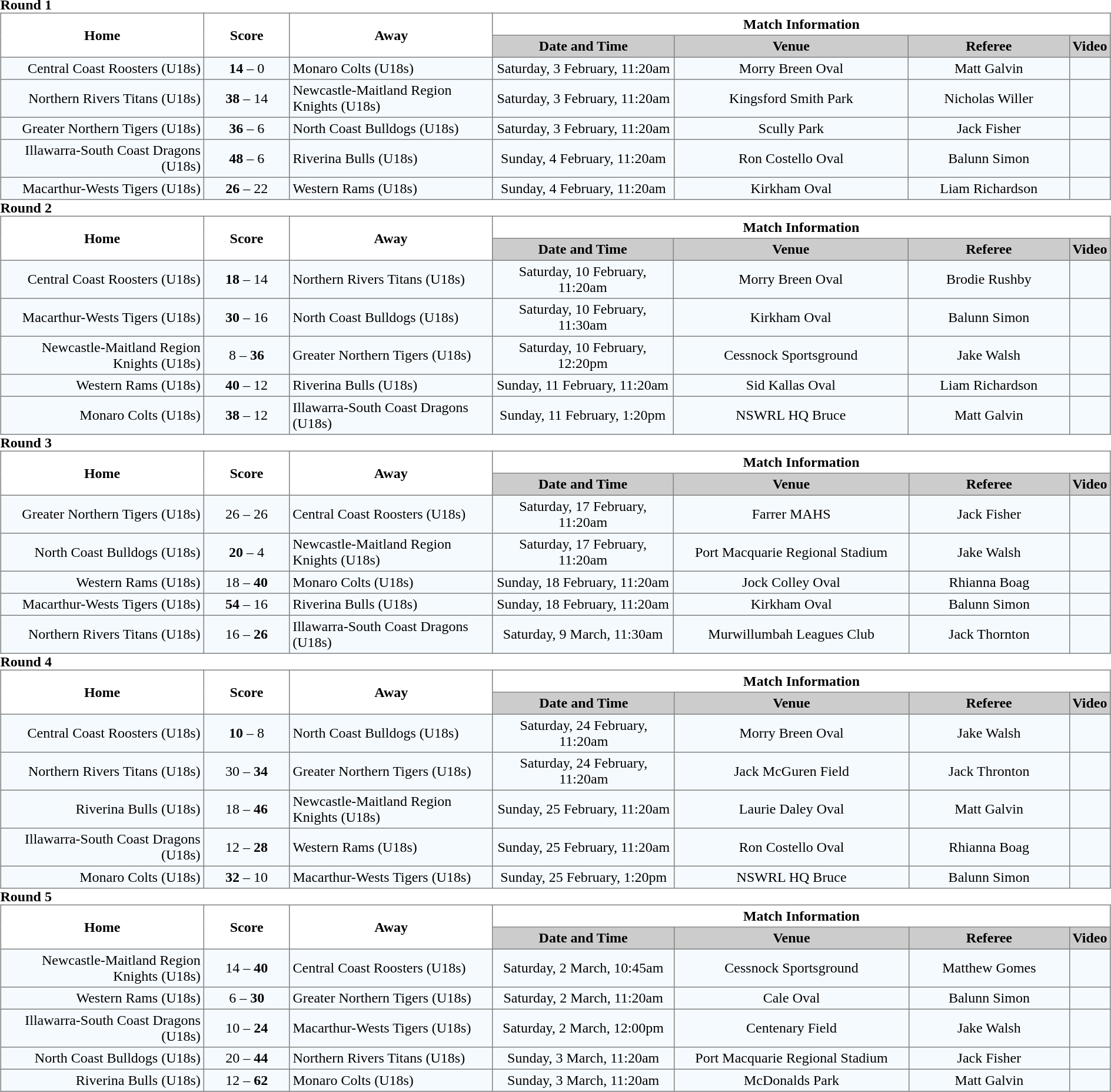<table class="mw-collapsible mw-collapsed" width="100%">
<tr>
<td valign="left" width="25%"><br><strong>Round 1</strong><table border="1" cellpadding="3" cellspacing="0" width="100%" style="border-collapse:collapse;  text-align:center;">
<tr>
<th rowspan="2" width="19%">Home</th>
<th rowspan="2" width="8%">Score</th>
<th rowspan="2" width="19%">Away</th>
<th colspan="4">Match Information</th>
</tr>
<tr style="background:#CCCCCC">
<th width="17%">Date and Time</th>
<th width="22%">Venue</th>
<th width="50%">Referee</th>
<th>Video</th>
</tr>
<tr style="text-align:center; background:#f5faff;">
<td align="right">Central Coast Roosters (U18s) </td>
<td><strong>14</strong> – 0</td>
<td align="left"> Monaro Colts (U18s)</td>
<td>Saturday, 3 February, 11:20am</td>
<td>Morry Breen Oval</td>
<td>Matt Galvin</td>
<td></td>
</tr>
<tr style="text-align:center; background:#f5faff;">
<td align="right">Northern Rivers Titans (U18s) </td>
<td><strong>38</strong> – 14</td>
<td align="left"> Newcastle-Maitland Region Knights (U18s)</td>
<td>Saturday, 3 February, 11:20am</td>
<td>Kingsford Smith Park</td>
<td>Nicholas Willer</td>
<td></td>
</tr>
<tr style="text-align:center; background:#f5faff;">
<td align="right">Greater Northern Tigers (U18s) </td>
<td><strong>36</strong> – 6</td>
<td align="left"> North Coast Bulldogs (U18s)</td>
<td>Saturday, 3 February, 11:20am</td>
<td>Scully Park</td>
<td>Jack Fisher</td>
<td></td>
</tr>
<tr style="text-align:center; background:#f5faff;">
<td align="right">Illawarra-South Coast Dragons (U18s) </td>
<td><strong>48</strong> – 6</td>
<td align="left"> Riverina Bulls (U18s)</td>
<td>Sunday, 4 February, 11:20am</td>
<td>Ron Costello Oval</td>
<td>Balunn Simon</td>
<td></td>
</tr>
<tr style="text-align:center; background:#f5faff;">
<td align="right">Macarthur-Wests Tigers (U18s) </td>
<td><strong>26</strong> – 22</td>
<td align="left"> Western Rams (U18s)</td>
<td>Sunday, 4 February, 11:20am</td>
<td>Kirkham Oval</td>
<td>Liam Richardson</td>
<td></td>
</tr>
</table>
<strong>Round 2</strong><table border="1" cellpadding="3" cellspacing="0" width="100%" style="border-collapse:collapse;  text-align:center;">
<tr>
<th rowspan="2" width="19%">Home</th>
<th rowspan="2" width="8%">Score</th>
<th rowspan="2" width="19%">Away</th>
<th colspan="4">Match Information</th>
</tr>
<tr style="background:#CCCCCC">
<th width="17%">Date and Time</th>
<th width="22%">Venue</th>
<th width="50%">Referee</th>
<th>Video</th>
</tr>
<tr style="text-align:center; background:#f5faff;">
<td align="right">Central Coast Roosters (U18s) </td>
<td><strong>18</strong> – 14</td>
<td align="left"> Northern Rivers Titans (U18s)</td>
<td>Saturday, 10 February, 11:20am</td>
<td>Morry Breen Oval</td>
<td>Brodie Rushby</td>
<td></td>
</tr>
<tr style="text-align:center; background:#f5faff;">
<td align="right">Macarthur-Wests Tigers (U18s) </td>
<td><strong>30</strong> – 16</td>
<td align="left"> North Coast Bulldogs (U18s)</td>
<td>Saturday, 10 February, 11:30am</td>
<td>Kirkham Oval</td>
<td>Balunn Simon</td>
<td></td>
</tr>
<tr style="text-align:center; background:#f5faff;">
<td align="right">Newcastle-Maitland Region Knights (U18s) </td>
<td>8 – <strong>36</strong></td>
<td align="left"> Greater Northern Tigers (U18s)</td>
<td>Saturday, 10 February, 12:20pm</td>
<td>Cessnock Sportsground</td>
<td>Jake Walsh</td>
<td></td>
</tr>
<tr style="text-align:center; background:#f5faff;">
<td align="right">Western Rams (U18s) </td>
<td><strong>40</strong> – 12</td>
<td align="left"> Riverina Bulls (U18s)</td>
<td>Sunday, 11 February, 11:20am</td>
<td>Sid Kallas Oval</td>
<td>Liam Richardson</td>
<td></td>
</tr>
<tr style="text-align:center; background:#f5faff;">
<td align="right">Monaro Colts (U18s) </td>
<td><strong>38</strong> – 12</td>
<td align="left"> Illawarra-South Coast Dragons (U18s)</td>
<td>Sunday, 11 February, 1:20pm</td>
<td>NSWRL HQ Bruce</td>
<td>Matt Galvin</td>
<td></td>
</tr>
</table>
<strong>Round 3</strong><table border="1" cellpadding="3" cellspacing="0" width="100%" style="border-collapse:collapse;  text-align:center;">
<tr>
<th rowspan="2" width="19%">Home</th>
<th rowspan="2" width="8%">Score</th>
<th rowspan="2" width="19%">Away</th>
<th colspan="4">Match Information</th>
</tr>
<tr style="background:#CCCCCC">
<th width="17%">Date and Time</th>
<th width="22%">Venue</th>
<th width="50%">Referee</th>
<th>Video</th>
</tr>
<tr style="text-align:center; background:#f5faff;">
<td align="right">Greater Northern Tigers (U18s) </td>
<td>26 – 26</td>
<td align="left"> Central Coast Roosters (U18s)</td>
<td>Saturday, 17 February, 11:20am</td>
<td>Farrer MAHS</td>
<td>Jack Fisher</td>
<td></td>
</tr>
<tr style="text-align:center; background:#f5faff;">
<td align="right">North Coast Bulldogs (U18s) </td>
<td><strong>20</strong> – 4</td>
<td align="left"> Newcastle-Maitland Region Knights (U18s)</td>
<td>Saturday, 17 February, 11:20am</td>
<td>Port Macquarie Regional Stadium</td>
<td>Jake Walsh</td>
<td></td>
</tr>
<tr style="text-align:center; background:#f5faff;">
<td align="right">Western Rams (U18s) </td>
<td>18 – <strong>40</strong></td>
<td align="left"> Monaro Colts (U18s)</td>
<td>Sunday, 18 February, 11:20am</td>
<td>Jock Colley Oval</td>
<td>Rhianna Boag</td>
<td></td>
</tr>
<tr style="text-align:center; background:#f5faff;">
<td align="right">Macarthur-Wests Tigers (U18s) </td>
<td><strong>54</strong> – 16</td>
<td align="left"> Riverina Bulls (U18s)</td>
<td>Sunday, 18 February, 11:20am</td>
<td>Kirkham Oval</td>
<td>Balunn Simon</td>
<td></td>
</tr>
<tr style="text-align:center; background:#f5faff;">
<td align="right">Northern Rivers Titans (U18s) </td>
<td>16 – <strong>26</strong></td>
<td align="left"> Illawarra-South Coast Dragons (U18s)</td>
<td>Saturday, 9 March, 11:30am</td>
<td>Murwillumbah Leagues Club</td>
<td>Jack Thornton</td>
<td></td>
</tr>
</table>
<strong>Round 4</strong><table border="1" cellpadding="3" cellspacing="0" width="100%" style="border-collapse:collapse;  text-align:center;">
<tr>
<th rowspan="2" width="19%">Home</th>
<th rowspan="2" width="8%">Score</th>
<th rowspan="2" width="19%">Away</th>
<th colspan="4">Match Information</th>
</tr>
<tr style="background:#CCCCCC">
<th width="17%">Date and Time</th>
<th width="22%">Venue</th>
<th width="50%">Referee</th>
<th>Video</th>
</tr>
<tr style="text-align:center; background:#f5faff;">
<td align="right">Central Coast Roosters (U18s) </td>
<td><strong>10</strong> – 8</td>
<td align="left"> North Coast Bulldogs (U18s)</td>
<td>Saturday, 24 February, 11:20am</td>
<td>Morry Breen Oval</td>
<td>Jake Walsh</td>
<td></td>
</tr>
<tr style="text-align:center; background:#f5faff;">
<td align="right">Northern Rivers Titans (U18s) </td>
<td>30 – <strong>34</strong></td>
<td align="left"> Greater Northern Tigers (U18s)</td>
<td>Saturday, 24 February, 11:20am</td>
<td>Jack McGuren Field</td>
<td>Jack Thronton</td>
<td></td>
</tr>
<tr style="text-align:center; background:#f5faff;">
<td align="right">Riverina Bulls (U18s) </td>
<td>18 – <strong>46</strong></td>
<td align="left"> Newcastle-Maitland Region Knights (U18s)</td>
<td>Sunday, 25 February, 11:20am</td>
<td>Laurie Daley Oval</td>
<td>Matt Galvin</td>
<td></td>
</tr>
<tr style="text-align:center; background:#f5faff;">
<td align="right">Illawarra-South Coast Dragons (U18s) </td>
<td>12 – <strong>28</strong></td>
<td align="left"> Western Rams (U18s)</td>
<td>Sunday, 25 February, 11:20am</td>
<td>Ron Costello Oval</td>
<td>Rhianna Boag</td>
<td></td>
</tr>
<tr style="text-align:center; background:#f5faff;">
<td align="right">Monaro Colts (U18s) </td>
<td><strong>32</strong> – 10</td>
<td align="left"> Macarthur-Wests Tigers (U18s)</td>
<td>Sunday, 25 February, 1:20pm</td>
<td>NSWRL HQ Bruce</td>
<td>Balunn Simon</td>
<td></td>
</tr>
</table>
<strong>Round 5</strong><table border="1" cellpadding="3" cellspacing="0" width="100%" style="border-collapse:collapse;  text-align:center;">
<tr>
<th rowspan="2" width="19%">Home</th>
<th rowspan="2" width="8%">Score</th>
<th rowspan="2" width="19%">Away</th>
<th colspan="4">Match Information</th>
</tr>
<tr style="background:#CCCCCC">
<th width="17%">Date and Time</th>
<th width="22%">Venue</th>
<th width="50%">Referee</th>
<th>Video</th>
</tr>
<tr style="text-align:center; background:#f5faff;">
<td align="right">Newcastle-Maitland Region Knights (U18s) </td>
<td>14 – <strong>40</strong></td>
<td align="left"> Central Coast Roosters (U18s)</td>
<td>Saturday, 2 March, 10:45am</td>
<td>Cessnock Sportsground</td>
<td>Matthew Gomes</td>
<td></td>
</tr>
<tr style="text-align:center; background:#f5faff;">
<td align="right">Western Rams (U18s) </td>
<td>6 – <strong>30</strong></td>
<td align="left"> Greater Northern Tigers (U18s)</td>
<td>Saturday, 2 March, 11:20am</td>
<td>Cale Oval</td>
<td>Balunn Simon</td>
<td></td>
</tr>
<tr style="text-align:center; background:#f5faff;">
<td align="right">Illawarra-South Coast Dragons (U18s) </td>
<td>10 – <strong>24</strong></td>
<td align="left"> Macarthur-Wests Tigers (U18s)</td>
<td>Saturday, 2 March, 12:00pm</td>
<td>Centenary Field</td>
<td>Jake Walsh</td>
<td></td>
</tr>
<tr style="text-align:center; background:#f5faff;">
<td align="right">North Coast Bulldogs (U18s) </td>
<td>20 – <strong>44</strong></td>
<td align="left"> Northern Rivers Titans (U18s)</td>
<td>Sunday, 3 March, 11:20am</td>
<td>Port Macquarie Regional Stadium</td>
<td>Jack Fisher</td>
<td></td>
</tr>
<tr style="text-align:center; background:#f5faff;">
<td align="right">Riverina Bulls (U18s) </td>
<td>12 – <strong>62</strong></td>
<td align="left"> Monaro Colts (U18s)</td>
<td>Sunday, 3 March, 11:20am</td>
<td>McDonalds Park</td>
<td>Matt Galvin</td>
<td></td>
</tr>
</table>
</td>
</tr>
<tr>
</tr>
</table>
